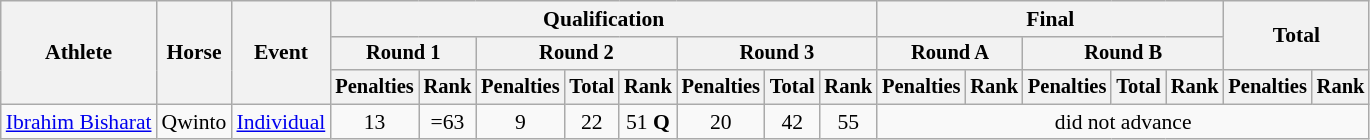<table class="wikitable" style="font-size:90%">
<tr>
<th rowspan="3">Athlete</th>
<th rowspan="3">Horse</th>
<th rowspan="3">Event</th>
<th colspan="8">Qualification</th>
<th colspan="5">Final</th>
<th rowspan=2 colspan="2">Total</th>
</tr>
<tr style="font-size:95%">
<th colspan="2">Round 1</th>
<th colspan="3">Round 2</th>
<th colspan="3">Round 3</th>
<th colspan="2">Round A</th>
<th colspan="3">Round B</th>
</tr>
<tr style="font-size:95%">
<th>Penalties</th>
<th>Rank</th>
<th>Penalties</th>
<th>Total</th>
<th>Rank</th>
<th>Penalties</th>
<th>Total</th>
<th>Rank</th>
<th>Penalties</th>
<th>Rank</th>
<th>Penalties</th>
<th>Total</th>
<th>Rank</th>
<th>Penalties</th>
<th>Rank</th>
</tr>
<tr align=center>
<td align=left><a href='#'>Ibrahim Bisharat</a></td>
<td align=left>Qwinto</td>
<td align=left><a href='#'>Individual</a></td>
<td>13</td>
<td>=63</td>
<td>9</td>
<td>22</td>
<td>51 <strong>Q</strong></td>
<td>20</td>
<td>42</td>
<td>55</td>
<td colspan=7>did not advance</td>
</tr>
</table>
